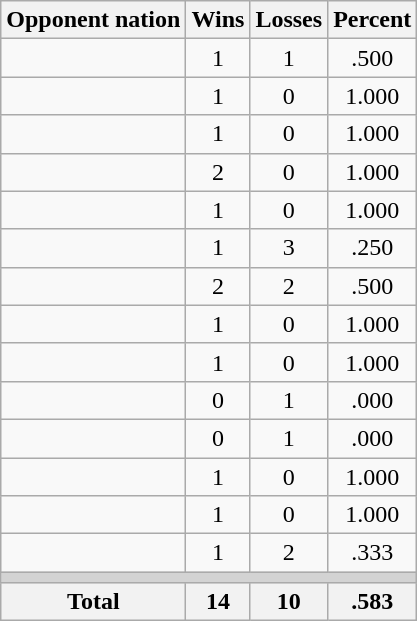<table class=wikitable>
<tr>
<th>Opponent nation</th>
<th>Wins</th>
<th>Losses</th>
<th>Percent</th>
</tr>
<tr align=center>
<td align=left></td>
<td>1</td>
<td>1</td>
<td>.500</td>
</tr>
<tr align=center>
<td align=left></td>
<td>1</td>
<td>0</td>
<td>1.000</td>
</tr>
<tr align=center>
<td align=left></td>
<td>1</td>
<td>0</td>
<td>1.000</td>
</tr>
<tr align=center>
<td align=left></td>
<td>2</td>
<td>0</td>
<td>1.000</td>
</tr>
<tr align=center>
<td align=left></td>
<td>1</td>
<td>0</td>
<td>1.000</td>
</tr>
<tr align=center>
<td align=left></td>
<td>1</td>
<td>3</td>
<td>.250</td>
</tr>
<tr align=center>
<td align=left></td>
<td>2</td>
<td>2</td>
<td>.500</td>
</tr>
<tr align=center>
<td align=left></td>
<td>1</td>
<td>0</td>
<td>1.000</td>
</tr>
<tr align=center>
<td align=left></td>
<td>1</td>
<td>0</td>
<td>1.000</td>
</tr>
<tr align=center>
<td align=left></td>
<td>0</td>
<td>1</td>
<td>.000</td>
</tr>
<tr align=center>
<td align=left></td>
<td>0</td>
<td>1</td>
<td>.000</td>
</tr>
<tr align=center>
<td align=left></td>
<td>1</td>
<td>0</td>
<td>1.000</td>
</tr>
<tr align=center>
<td align=left></td>
<td>1</td>
<td>0</td>
<td>1.000</td>
</tr>
<tr align=center>
<td align=left></td>
<td>1</td>
<td>2</td>
<td>.333</td>
</tr>
<tr>
<td colspan=4 bgcolor=lightgray></td>
</tr>
<tr>
<th>Total</th>
<th>14</th>
<th>10</th>
<th>.583</th>
</tr>
</table>
